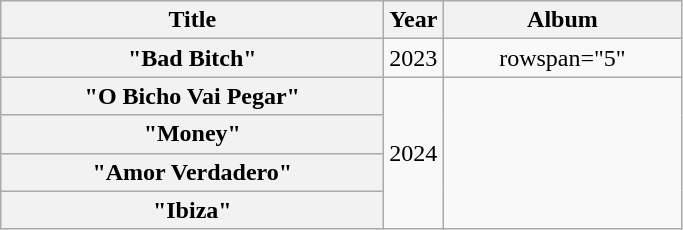<table class="wikitable plainrowheaders" style="text-align:center;">
<tr>
<th scope="col" style="width:15.5em;">Title</th>
<th scope="col" style="width:1em;">Year</th>
<th scope="col" style="width:9.5em;">Album</th>
</tr>
<tr>
<th scope="row">"Bad Bitch"</th>
<td>2023</td>
<td>rowspan="5" </td>
</tr>
<tr>
<th scope="row">"O Bicho Vai Pegar"</th>
<td rowspan="4">2024</td>
</tr>
<tr>
<th scope="row">"Money"</th>
</tr>
<tr>
<th scope="row">"Amor Verdadero"<br></th>
</tr>
<tr>
<th scope="row">"Ibiza"</th>
</tr>
</table>
